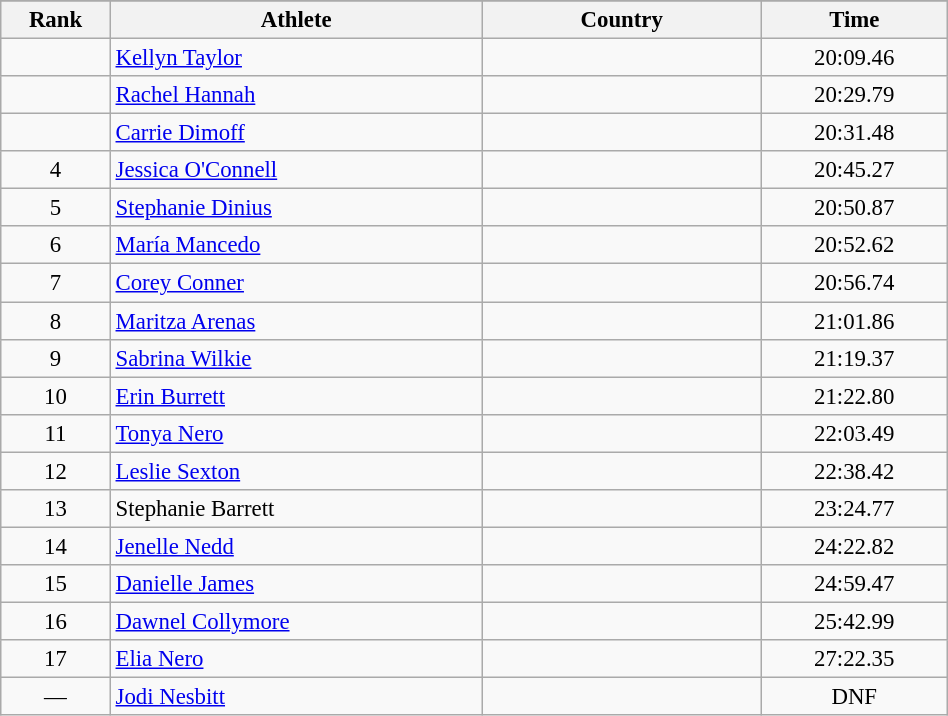<table class="wikitable sortable" style=" text-align:center; font-size:95%;" width="50%">
<tr>
</tr>
<tr>
<th width=5%>Rank</th>
<th width=20%>Athlete</th>
<th width=15%>Country</th>
<th width=10%>Time</th>
</tr>
<tr>
<td align=center></td>
<td align=left><a href='#'>Kellyn Taylor</a></td>
<td align=left></td>
<td>20:09.46</td>
</tr>
<tr>
<td align=center></td>
<td align=left><a href='#'>Rachel Hannah</a></td>
<td align=left></td>
<td>20:29.79</td>
</tr>
<tr>
<td align=center></td>
<td align=left><a href='#'>Carrie Dimoff</a></td>
<td align=left></td>
<td>20:31.48</td>
</tr>
<tr>
<td align=center>4</td>
<td align=left><a href='#'>Jessica O'Connell</a></td>
<td align=left></td>
<td>20:45.27</td>
</tr>
<tr>
<td align=center>5</td>
<td align=left><a href='#'>Stephanie Dinius</a></td>
<td align=left></td>
<td>20:50.87</td>
</tr>
<tr>
<td align=center>6</td>
<td align=left><a href='#'>María Mancedo</a></td>
<td align=left></td>
<td>20:52.62</td>
</tr>
<tr>
<td align=center>7</td>
<td align=left><a href='#'>Corey Conner</a></td>
<td align=left></td>
<td>20:56.74</td>
</tr>
<tr>
<td align=center>8</td>
<td align=left><a href='#'>Maritza Arenas</a></td>
<td align=left></td>
<td>21:01.86</td>
</tr>
<tr>
<td align=center>9</td>
<td align=left><a href='#'>Sabrina Wilkie</a></td>
<td align=left></td>
<td>21:19.37</td>
</tr>
<tr>
<td align=center>10</td>
<td align=left><a href='#'>Erin Burrett</a></td>
<td align=left></td>
<td>21:22.80</td>
</tr>
<tr>
<td align=center>11</td>
<td align=left><a href='#'>Tonya Nero</a></td>
<td align=left></td>
<td>22:03.49</td>
</tr>
<tr>
<td align=center>12</td>
<td align=left><a href='#'>Leslie Sexton</a></td>
<td align=left></td>
<td>22:38.42</td>
</tr>
<tr>
<td align=center>13</td>
<td align=left>Stephanie Barrett</td>
<td align=left></td>
<td>23:24.77</td>
</tr>
<tr>
<td align=center>14</td>
<td align=left><a href='#'>Jenelle Nedd</a></td>
<td align=left></td>
<td>24:22.82</td>
</tr>
<tr>
<td align=center>15</td>
<td align=left><a href='#'>Danielle James</a></td>
<td align=left></td>
<td>24:59.47</td>
</tr>
<tr>
<td align=center>16</td>
<td align=left><a href='#'>Dawnel Collymore</a></td>
<td align=left></td>
<td>25:42.99</td>
</tr>
<tr>
<td align=center>17</td>
<td align=left><a href='#'>Elia Nero</a></td>
<td align=left></td>
<td>27:22.35</td>
</tr>
<tr>
<td align=center>—</td>
<td align=left><a href='#'>Jodi Nesbitt</a></td>
<td align=left></td>
<td>DNF</td>
</tr>
</table>
